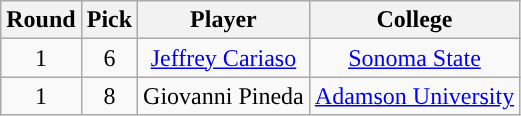<table class="wikitable sortable sortable">
<tr>
<th>Round</th>
<th>Pick</th>
<th>Player</th>
<th>College</th>
</tr>
<tr style="text-align: center">
<td>1</td>
<td>6</td>
<td><a href='#'>Jeffrey Cariaso</a></td>
<td><a href='#'>Sonoma State</a></td>
</tr>
<tr style="text-align: center">
<td>1</td>
<td>8</td>
<td>Giovanni Pineda</td>
<td><a href='#'>Adamson University</a></td>
</tr>
</table>
